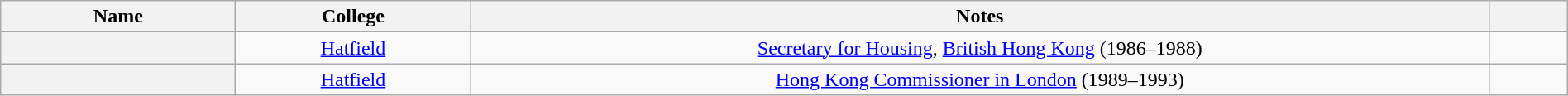<table class="wikitable sortable" style="width:100%">
<tr>
<th width="15%">Name</th>
<th width="15%">College</th>
<th width="65%">Notes</th>
<th width="5%"></th>
</tr>
<tr valign="top">
<th scope=row></th>
<td align="center"><a href='#'>Hatfield</a></td>
<td align="center"><a href='#'>Secretary for Housing</a>, <a href='#'>British Hong Kong</a> (1986–1988)</td>
<td align="center"></td>
</tr>
<tr valign="top">
<th scope=row></th>
<td align="center"><a href='#'>Hatfield</a></td>
<td align="center"><a href='#'>Hong Kong Commissioner in London</a> (1989–1993)</td>
<td align="center"></td>
</tr>
</table>
